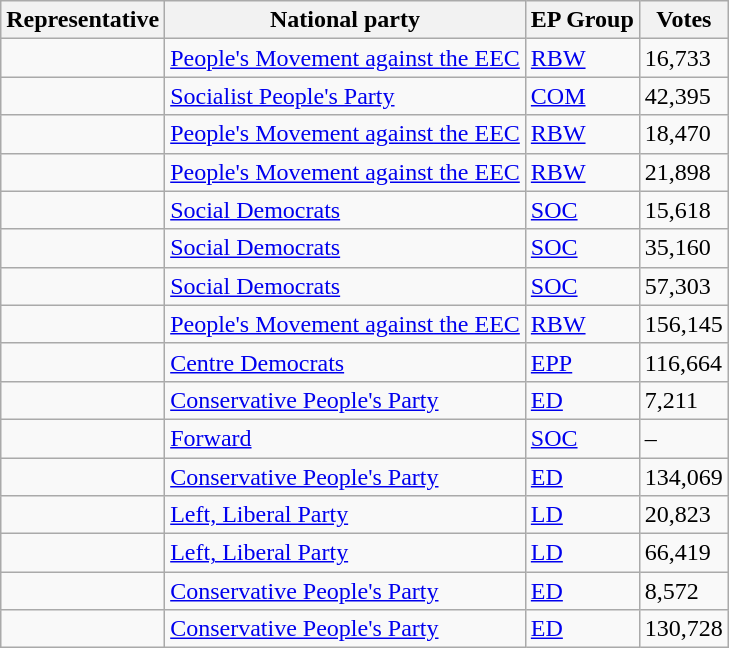<table class="sortable wikitable">
<tr>
<th>Representative</th>
<th>National party</th>
<th>EP Group</th>
<th>Votes</th>
</tr>
<tr>
<td></td>
<td> <a href='#'>People's Movement against the EEC</a></td>
<td> <a href='#'>RBW</a></td>
<td>16,733</td>
</tr>
<tr>
<td></td>
<td> <a href='#'>Socialist People's Party</a></td>
<td> <a href='#'>COM</a></td>
<td>42,395</td>
</tr>
<tr>
<td> </td>
<td> <a href='#'>People's Movement against the EEC</a></td>
<td> <a href='#'>RBW</a></td>
<td>18,470</td>
</tr>
<tr>
<td></td>
<td> <a href='#'>People's Movement against the EEC</a></td>
<td> <a href='#'>RBW</a></td>
<td>21,898</td>
</tr>
<tr>
<td></td>
<td> <a href='#'>Social Democrats</a></td>
<td> <a href='#'>SOC</a></td>
<td>15,618</td>
</tr>
<tr>
<td></td>
<td> <a href='#'>Social Democrats</a></td>
<td> <a href='#'>SOC</a></td>
<td>35,160</td>
</tr>
<tr>
<td></td>
<td> <a href='#'>Social Democrats</a></td>
<td> <a href='#'>SOC</a></td>
<td>57,303</td>
</tr>
<tr>
<td></td>
<td> <a href='#'>People's Movement against the EEC</a></td>
<td> <a href='#'>RBW</a></td>
<td>156,145</td>
</tr>
<tr>
<td></td>
<td> <a href='#'>Centre Democrats</a></td>
<td> <a href='#'>EPP</a></td>
<td>116,664</td>
</tr>
<tr>
<td></td>
<td> <a href='#'>Conservative People's Party</a></td>
<td> <a href='#'>ED</a></td>
<td>7,211</td>
</tr>
<tr>
<td> </td>
<td> <a href='#'>Forward</a></td>
<td> <a href='#'>SOC</a></td>
<td>–</td>
</tr>
<tr>
<td> </td>
<td> <a href='#'>Conservative People's Party</a></td>
<td> <a href='#'>ED</a></td>
<td>134,069</td>
</tr>
<tr>
<td></td>
<td> <a href='#'>Left, Liberal Party</a></td>
<td> <a href='#'>LD</a></td>
<td>20,823</td>
</tr>
<tr>
<td></td>
<td> <a href='#'>Left, Liberal Party</a></td>
<td> <a href='#'>LD</a></td>
<td>66,419</td>
</tr>
<tr>
<td></td>
<td> <a href='#'>Conservative People's Party</a></td>
<td> <a href='#'>ED</a></td>
<td>8,572</td>
</tr>
<tr>
<td> </td>
<td> <a href='#'>Conservative People's Party</a></td>
<td> <a href='#'>ED</a></td>
<td>130,728</td>
</tr>
</table>
